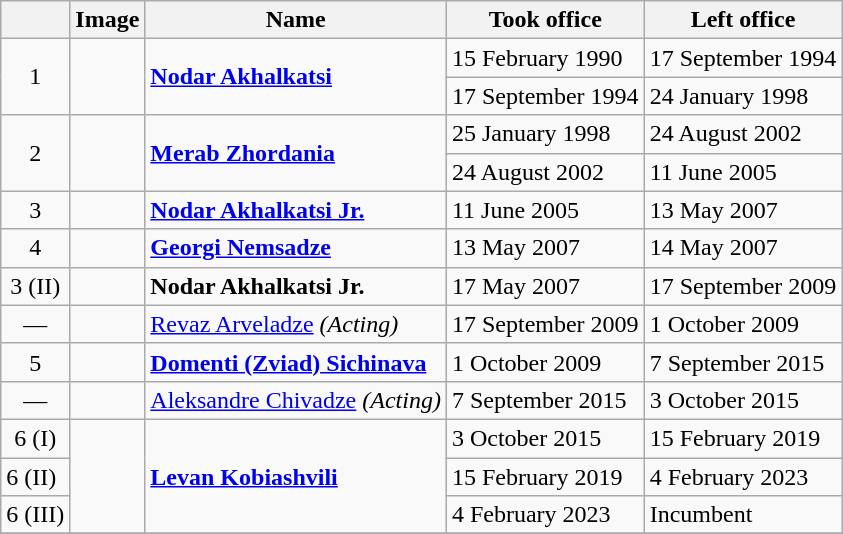<table class="wikitable">
<tr>
<th></th>
<th>Image</th>
<th>Name</th>
<th>Took office</th>
<th>Left office</th>
</tr>
<tr>
<td align="center" rowspan="2">1</td>
<td rowspan="2"></td>
<td rowspan="2"><strong><a href='#'>Nodar Akhalkatsi</a></strong></td>
<td>15 February 1990</td>
<td>17 September 1994</td>
</tr>
<tr>
<td>17 September 1994</td>
<td>24 January 1998</td>
</tr>
<tr>
<td align="center" rowspan="2">2</td>
<td rowspan="2"></td>
<td rowspan="2"><strong><a href='#'>Merab Zhordania</a></strong></td>
<td>25 January 1998</td>
<td>24 August 2002</td>
</tr>
<tr>
<td>24 August 2002</td>
<td>11 June 2005</td>
</tr>
<tr>
<td align="center">3</td>
<td></td>
<td><strong><a href='#'>Nodar Akhalkatsi Jr.</a></strong></td>
<td>11 June 2005</td>
<td>13 May 2007</td>
</tr>
<tr>
<td align="center">4</td>
<td></td>
<td><strong><a href='#'>Georgi Nemsadze</a></strong></td>
<td>13 May 2007</td>
<td>14 May 2007</td>
</tr>
<tr>
<td align="center">3 (II)</td>
<td></td>
<td><strong>Nodar Akhalkatsi Jr.</strong></td>
<td>17 May 2007</td>
<td>17 September 2009</td>
</tr>
<tr>
<td align="center">—</td>
<td></td>
<td><a href='#'>Revaz Arveladze</a> <em>(Acting)</em></td>
<td>17 September 2009</td>
<td>1 October 2009</td>
</tr>
<tr>
<td align="center">5</td>
<td></td>
<td><strong><a href='#'>Domenti (Zviad) Sichinava</a></strong></td>
<td>1 October 2009</td>
<td>7 September 2015</td>
</tr>
<tr>
<td align="center">—</td>
<td></td>
<td><a href='#'>Aleksandre Chivadze</a> <em>(Acting)</em></td>
<td>7 September 2015</td>
<td>3 October 2015</td>
</tr>
<tr>
<td align="center">6 (I)</td>
<td rowspan="3"></td>
<td rowspan="3"><strong><a href='#'>Levan Kobiashvili</a></strong></td>
<td>3 October 2015</td>
<td>15 February 2019</td>
</tr>
<tr>
<td>6 (II)</td>
<td>15 February 2019</td>
<td>4 February 2023</td>
</tr>
<tr>
<td>6 (III)</td>
<td>4 February 2023</td>
<td>Incumbent</td>
</tr>
<tr>
</tr>
</table>
